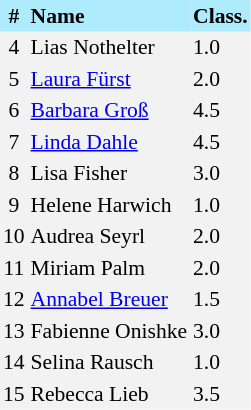<table border=0 cellpadding=2 cellspacing=0  |- bgcolor=#F2F2F2 style="text-align:center; font-size:90%;">
<tr bgcolor=#ADEBFD>
<th>#</th>
<th align=left>Name</th>
<th align=left>Class.</th>
</tr>
<tr>
<td>4</td>
<td align=left>Lias Nothelter</td>
<td align=left>1.0</td>
</tr>
<tr>
<td>5</td>
<td align=left><a href='#'>Laura Fürst</a></td>
<td align=left>2.0</td>
</tr>
<tr>
<td>6</td>
<td align=left><a href='#'>Barbara Groß</a></td>
<td align=left>4.5</td>
</tr>
<tr>
<td>7</td>
<td align=left><a href='#'>Linda Dahle</a></td>
<td align=left>4.5</td>
</tr>
<tr>
<td>8</td>
<td align=left>Lisa Fisher</td>
<td align=left>3.0</td>
</tr>
<tr>
<td>9</td>
<td align=left>Helene Harwich</td>
<td align=left>1.0</td>
</tr>
<tr>
<td>10</td>
<td align=left>Audrea Seyrl</td>
<td align=left>2.0</td>
</tr>
<tr>
<td>11</td>
<td align=left>Miriam Palm</td>
<td align=left>2.0</td>
</tr>
<tr>
<td>12</td>
<td align=left><a href='#'>Annabel Breuer</a></td>
<td align=left>1.5</td>
</tr>
<tr>
<td>13</td>
<td align=left>Fabienne Onishke</td>
<td align=left>3.0</td>
</tr>
<tr>
<td>14</td>
<td align=left>Selina Rausch</td>
<td align=left>1.0</td>
</tr>
<tr>
<td>15</td>
<td align=left>Rebecca Lieb</td>
<td align=left>3.5</td>
</tr>
</table>
